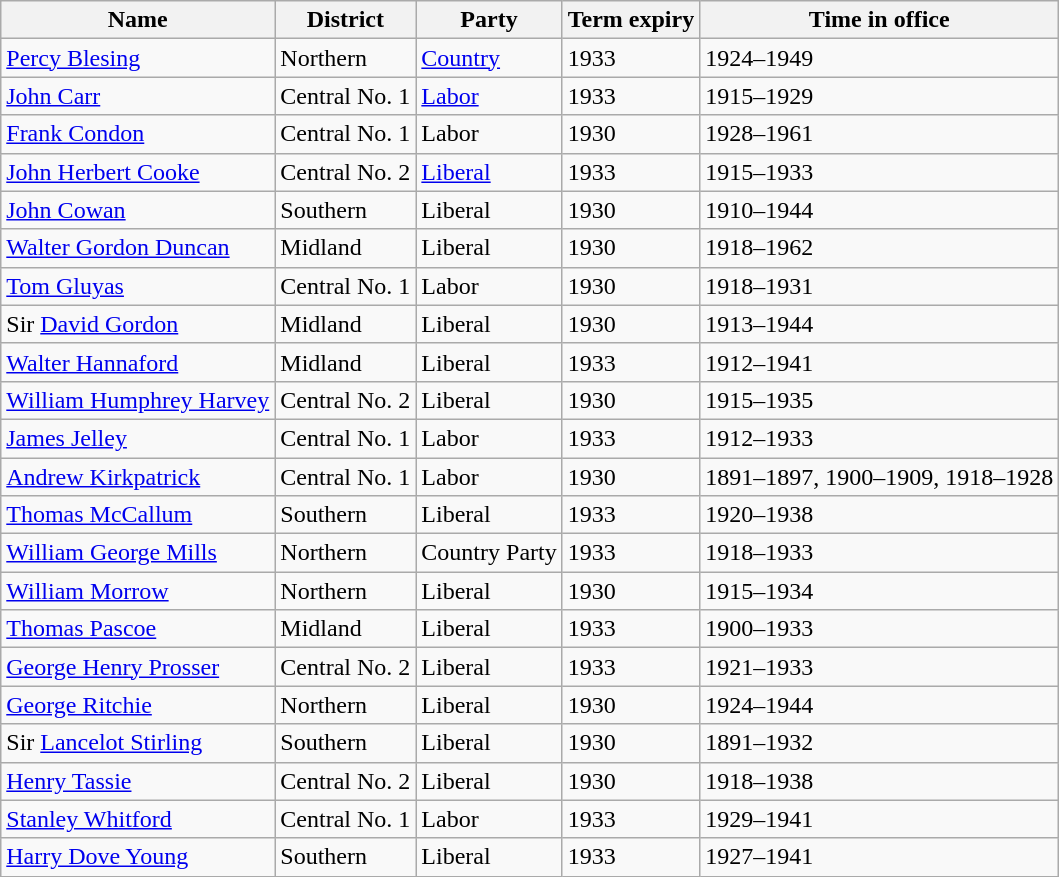<table class="wikitable sortable">
<tr>
<th>Name</th>
<th>District</th>
<th>Party</th>
<th>Term expiry</th>
<th>Time in office</th>
</tr>
<tr>
<td><a href='#'>Percy Blesing</a></td>
<td>Northern</td>
<td><a href='#'>Country</a></td>
<td>1933</td>
<td>1924–1949</td>
</tr>
<tr>
<td><a href='#'>John Carr</a> </td>
<td>Central No. 1</td>
<td><a href='#'>Labor</a></td>
<td>1933</td>
<td>1915–1929</td>
</tr>
<tr>
<td><a href='#'>Frank Condon</a> </td>
<td>Central No. 1</td>
<td>Labor</td>
<td>1930</td>
<td>1928–1961</td>
</tr>
<tr>
<td><a href='#'>John Herbert Cooke</a></td>
<td>Central No. 2</td>
<td><a href='#'>Liberal</a></td>
<td>1933</td>
<td>1915–1933</td>
</tr>
<tr>
<td><a href='#'>John Cowan</a></td>
<td>Southern</td>
<td>Liberal</td>
<td>1930</td>
<td>1910–1944</td>
</tr>
<tr>
<td><a href='#'>Walter Gordon Duncan</a></td>
<td>Midland</td>
<td>Liberal</td>
<td>1930</td>
<td>1918–1962</td>
</tr>
<tr>
<td><a href='#'>Tom Gluyas</a></td>
<td>Central No. 1</td>
<td>Labor</td>
<td>1930</td>
<td>1918–1931</td>
</tr>
<tr>
<td>Sir <a href='#'>David Gordon</a></td>
<td>Midland</td>
<td>Liberal</td>
<td>1930</td>
<td>1913–1944</td>
</tr>
<tr>
<td><a href='#'>Walter Hannaford</a></td>
<td>Midland</td>
<td>Liberal</td>
<td>1933</td>
<td>1912–1941</td>
</tr>
<tr>
<td><a href='#'>William Humphrey Harvey</a></td>
<td>Central No. 2</td>
<td>Liberal</td>
<td>1930</td>
<td>1915–1935</td>
</tr>
<tr>
<td><a href='#'>James Jelley</a></td>
<td>Central No. 1</td>
<td>Labor</td>
<td>1933</td>
<td>1912–1933</td>
</tr>
<tr>
<td><a href='#'>Andrew Kirkpatrick</a> </td>
<td>Central No. 1</td>
<td>Labor</td>
<td>1930</td>
<td>1891–1897, 1900–1909, 1918–1928</td>
</tr>
<tr>
<td><a href='#'>Thomas McCallum</a></td>
<td>Southern</td>
<td>Liberal</td>
<td>1933</td>
<td>1920–1938</td>
</tr>
<tr>
<td><a href='#'>William George Mills</a></td>
<td>Northern</td>
<td>Country Party</td>
<td>1933</td>
<td>1918–1933</td>
</tr>
<tr>
<td><a href='#'>William Morrow</a></td>
<td>Northern</td>
<td>Liberal</td>
<td>1930</td>
<td>1915–1934</td>
</tr>
<tr>
<td><a href='#'>Thomas Pascoe</a></td>
<td>Midland</td>
<td>Liberal</td>
<td>1933</td>
<td>1900–1933</td>
</tr>
<tr>
<td><a href='#'>George Henry Prosser</a></td>
<td>Central No. 2</td>
<td>Liberal</td>
<td>1933</td>
<td>1921–1933</td>
</tr>
<tr>
<td><a href='#'>George Ritchie</a></td>
<td>Northern</td>
<td>Liberal</td>
<td>1930</td>
<td>1924–1944</td>
</tr>
<tr>
<td>Sir <a href='#'>Lancelot Stirling</a></td>
<td>Southern</td>
<td>Liberal</td>
<td>1930</td>
<td>1891–1932</td>
</tr>
<tr>
<td><a href='#'>Henry Tassie</a></td>
<td>Central No. 2</td>
<td>Liberal</td>
<td>1930</td>
<td>1918–1938</td>
</tr>
<tr>
<td><a href='#'>Stanley Whitford</a> </td>
<td>Central No. 1</td>
<td>Labor</td>
<td>1933</td>
<td>1929–1941</td>
</tr>
<tr>
<td><a href='#'>Harry Dove Young</a></td>
<td>Southern</td>
<td>Liberal</td>
<td>1933</td>
<td>1927–1941</td>
</tr>
</table>
